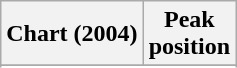<table class="wikitable sortable plainrowheaders" style="text-align:center">
<tr>
<th scope="col">Chart (2004)</th>
<th scope="col">Peak<br> position</th>
</tr>
<tr>
</tr>
<tr>
</tr>
</table>
